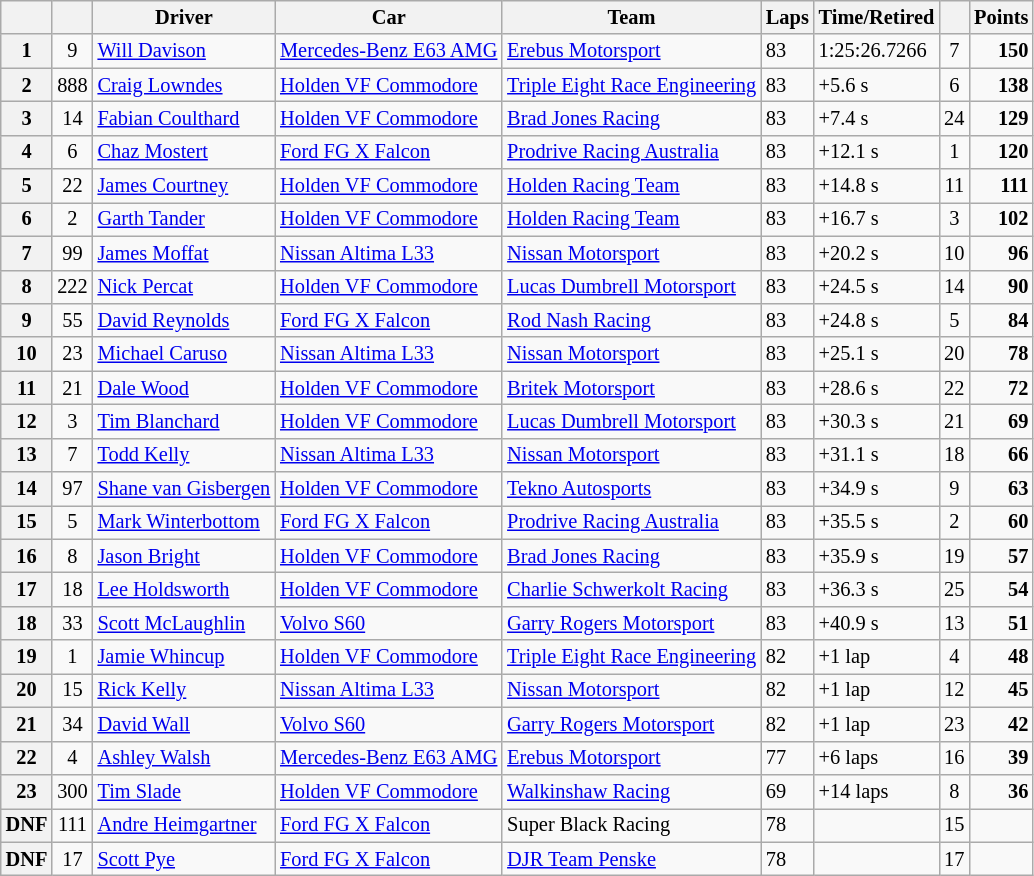<table class="wikitable" style="font-size: 85%">
<tr>
<th></th>
<th></th>
<th>Driver</th>
<th>Car</th>
<th>Team</th>
<th>Laps</th>
<th>Time/Retired</th>
<th></th>
<th>Points</th>
</tr>
<tr>
<th>1</th>
<td align="center">9</td>
<td> <a href='#'>Will Davison</a></td>
<td><a href='#'>Mercedes-Benz E63 AMG</a></td>
<td><a href='#'>Erebus Motorsport</a></td>
<td>83</td>
<td>1:25:26.7266</td>
<td align="center">7</td>
<td align="right"><strong>150</strong></td>
</tr>
<tr>
<th>2</th>
<td align="center">888</td>
<td> <a href='#'>Craig Lowndes</a></td>
<td><a href='#'>Holden VF Commodore</a></td>
<td><a href='#'>Triple Eight Race Engineering</a></td>
<td>83</td>
<td>+5.6 s</td>
<td align="center">6</td>
<td align="right"><strong>138</strong></td>
</tr>
<tr>
<th>3</th>
<td align="center">14</td>
<td> <a href='#'>Fabian Coulthard</a></td>
<td><a href='#'>Holden VF Commodore</a></td>
<td><a href='#'>Brad Jones Racing</a></td>
<td>83</td>
<td>+7.4 s</td>
<td align="center">24</td>
<td align="right"><strong>129</strong></td>
</tr>
<tr>
<th>4</th>
<td align="center">6</td>
<td> <a href='#'>Chaz Mostert</a></td>
<td><a href='#'>Ford FG X Falcon</a></td>
<td><a href='#'>Prodrive Racing Australia</a></td>
<td>83</td>
<td>+12.1 s</td>
<td align="center">1</td>
<td align="right"><strong>120</strong></td>
</tr>
<tr>
<th>5</th>
<td align="center">22</td>
<td> <a href='#'>James Courtney</a></td>
<td><a href='#'>Holden VF Commodore</a></td>
<td><a href='#'>Holden Racing Team</a></td>
<td>83</td>
<td>+14.8 s</td>
<td align="center">11</td>
<td align="right"><strong>111</strong></td>
</tr>
<tr>
<th>6</th>
<td align="center">2</td>
<td> <a href='#'>Garth Tander</a></td>
<td><a href='#'>Holden VF Commodore</a></td>
<td><a href='#'>Holden Racing Team</a></td>
<td>83</td>
<td>+16.7 s</td>
<td align="center">3</td>
<td align="right"><strong>102</strong></td>
</tr>
<tr>
<th>7</th>
<td align="center">99</td>
<td> <a href='#'>James Moffat</a></td>
<td><a href='#'>Nissan Altima L33</a></td>
<td><a href='#'>Nissan Motorsport</a></td>
<td>83</td>
<td>+20.2 s</td>
<td align="center">10</td>
<td align="right"><strong>96</strong></td>
</tr>
<tr>
<th>8</th>
<td align="center">222</td>
<td> <a href='#'>Nick Percat</a></td>
<td><a href='#'>Holden VF Commodore</a></td>
<td><a href='#'>Lucas Dumbrell Motorsport</a></td>
<td>83</td>
<td>+24.5 s</td>
<td align="center">14</td>
<td align="right"><strong>90</strong></td>
</tr>
<tr>
<th>9</th>
<td align="center">55</td>
<td> <a href='#'>David Reynolds</a></td>
<td><a href='#'>Ford FG X Falcon</a></td>
<td><a href='#'>Rod Nash Racing</a></td>
<td>83</td>
<td>+24.8 s</td>
<td align="center">5</td>
<td align="right"><strong>84</strong></td>
</tr>
<tr>
<th>10</th>
<td align="center">23</td>
<td> <a href='#'>Michael Caruso</a></td>
<td><a href='#'>Nissan Altima L33</a></td>
<td><a href='#'>Nissan Motorsport</a></td>
<td>83</td>
<td>+25.1 s</td>
<td align="center">20</td>
<td align="right"><strong>78</strong></td>
</tr>
<tr>
<th>11</th>
<td align="center">21</td>
<td> <a href='#'>Dale Wood</a></td>
<td><a href='#'>Holden VF Commodore</a></td>
<td><a href='#'>Britek Motorsport</a></td>
<td>83</td>
<td>+28.6 s</td>
<td align="center">22</td>
<td align="right"><strong>72</strong></td>
</tr>
<tr>
<th>12</th>
<td align="center">3</td>
<td> <a href='#'>Tim Blanchard</a></td>
<td><a href='#'>Holden VF Commodore</a></td>
<td><a href='#'>Lucas Dumbrell Motorsport</a></td>
<td>83</td>
<td>+30.3 s</td>
<td align="center">21</td>
<td align="right"><strong>69</strong></td>
</tr>
<tr>
<th>13</th>
<td align="center">7</td>
<td> <a href='#'>Todd Kelly</a></td>
<td><a href='#'>Nissan Altima L33</a></td>
<td><a href='#'>Nissan Motorsport</a></td>
<td>83</td>
<td>+31.1 s</td>
<td align="center">18</td>
<td align="right"><strong>66</strong></td>
</tr>
<tr>
<th>14</th>
<td align="center">97</td>
<td> <a href='#'>Shane van Gisbergen</a></td>
<td><a href='#'>Holden VF Commodore</a></td>
<td><a href='#'>Tekno Autosports</a></td>
<td>83</td>
<td>+34.9 s</td>
<td align="center">9</td>
<td align="right"><strong>63</strong></td>
</tr>
<tr>
<th>15</th>
<td align="center">5</td>
<td> <a href='#'>Mark Winterbottom</a></td>
<td><a href='#'>Ford FG X Falcon</a></td>
<td><a href='#'>Prodrive Racing Australia</a></td>
<td>83</td>
<td>+35.5 s</td>
<td align="center">2</td>
<td align="right"><strong>60</strong></td>
</tr>
<tr>
<th>16</th>
<td align="center">8</td>
<td> <a href='#'>Jason Bright</a></td>
<td><a href='#'>Holden VF Commodore</a></td>
<td><a href='#'>Brad Jones Racing</a></td>
<td>83</td>
<td>+35.9 s</td>
<td align="center">19</td>
<td align="right"><strong>57</strong></td>
</tr>
<tr>
<th>17</th>
<td align="center">18</td>
<td> <a href='#'>Lee Holdsworth</a></td>
<td><a href='#'>Holden VF Commodore</a></td>
<td><a href='#'>Charlie Schwerkolt Racing</a></td>
<td>83</td>
<td>+36.3 s</td>
<td align="center">25</td>
<td align="right"><strong>54</strong></td>
</tr>
<tr>
<th>18</th>
<td align="center">33</td>
<td> <a href='#'>Scott McLaughlin</a></td>
<td><a href='#'>Volvo S60</a></td>
<td><a href='#'>Garry Rogers Motorsport</a></td>
<td>83</td>
<td>+40.9 s</td>
<td align="center">13</td>
<td align="right"><strong>51</strong></td>
</tr>
<tr>
<th>19</th>
<td align="center">1</td>
<td> <a href='#'>Jamie Whincup</a></td>
<td><a href='#'>Holden VF Commodore</a></td>
<td><a href='#'>Triple Eight Race Engineering</a></td>
<td>82</td>
<td>+1 lap</td>
<td align="center">4</td>
<td align="right"><strong>48</strong></td>
</tr>
<tr>
<th>20</th>
<td align="center">15</td>
<td> <a href='#'>Rick Kelly</a></td>
<td><a href='#'>Nissan Altima L33</a></td>
<td><a href='#'>Nissan Motorsport</a></td>
<td>82</td>
<td>+1 lap</td>
<td align="center">12</td>
<td align="right"><strong>45</strong></td>
</tr>
<tr>
<th>21</th>
<td align="center">34</td>
<td> <a href='#'>David Wall</a></td>
<td><a href='#'>Volvo S60</a></td>
<td><a href='#'>Garry Rogers Motorsport</a></td>
<td>82</td>
<td>+1 lap</td>
<td align="center">23</td>
<td align="right"><strong>42</strong></td>
</tr>
<tr>
<th>22</th>
<td align="center">4</td>
<td> <a href='#'>Ashley Walsh</a></td>
<td><a href='#'>Mercedes-Benz E63 AMG</a></td>
<td><a href='#'>Erebus Motorsport</a></td>
<td>77</td>
<td>+6 laps</td>
<td align="center">16</td>
<td align="right"><strong>39</strong></td>
</tr>
<tr>
<th>23</th>
<td align="center">300</td>
<td> <a href='#'>Tim Slade</a></td>
<td><a href='#'>Holden VF Commodore</a></td>
<td><a href='#'>Walkinshaw Racing</a></td>
<td>69</td>
<td>+14 laps</td>
<td align="center">8</td>
<td align="right"><strong>36</strong></td>
</tr>
<tr>
<th>DNF</th>
<td align="center">111</td>
<td> <a href='#'>Andre Heimgartner</a></td>
<td><a href='#'>Ford FG X Falcon</a></td>
<td>Super Black Racing</td>
<td>78</td>
<td></td>
<td align="center">15</td>
<td></td>
</tr>
<tr>
<th>DNF</th>
<td align="center">17</td>
<td> <a href='#'>Scott Pye</a></td>
<td><a href='#'>Ford FG X Falcon</a></td>
<td><a href='#'>DJR Team Penske</a></td>
<td>78</td>
<td></td>
<td align="center">17</td>
<td></td>
</tr>
</table>
